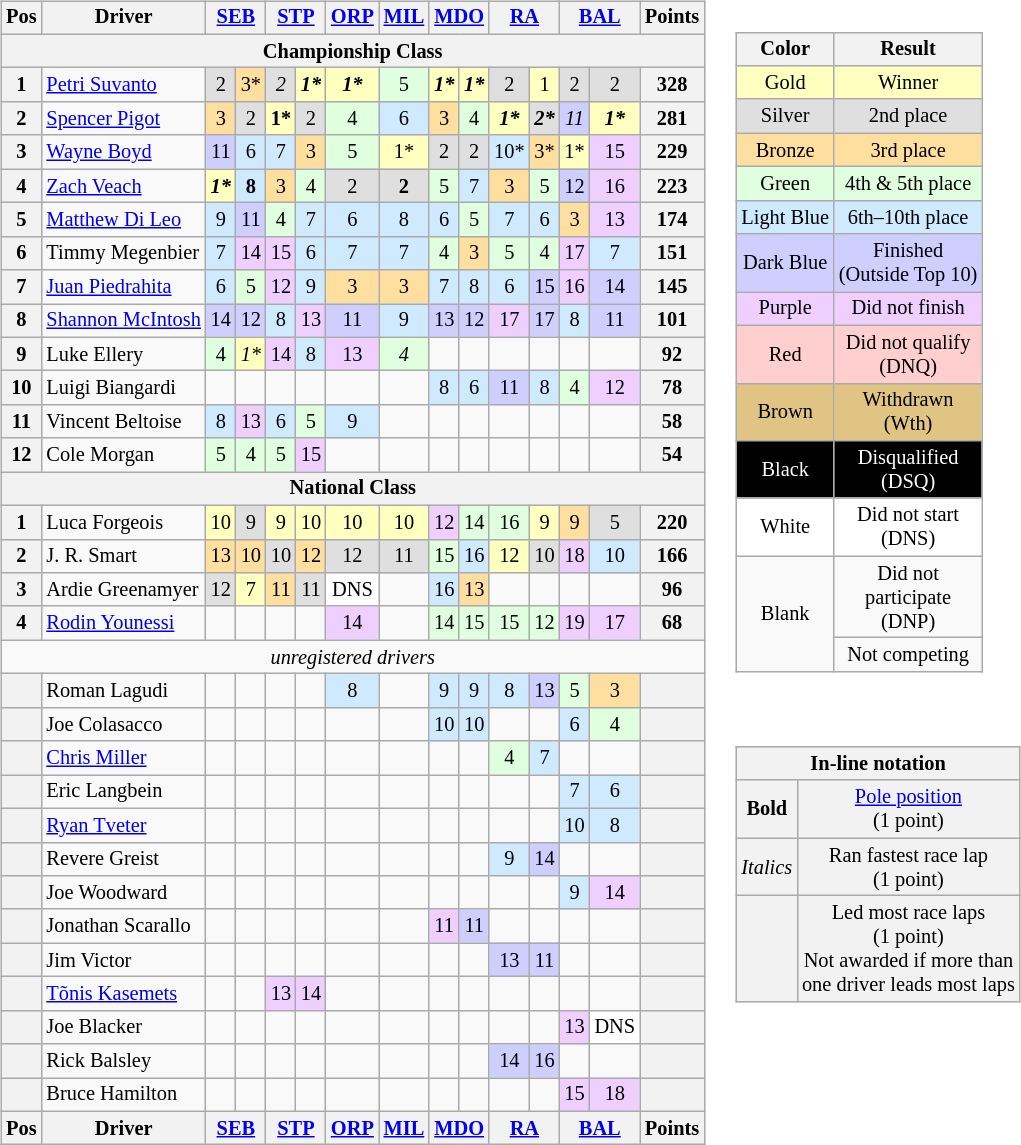<table>
<tr>
<td valign="top"><br><table class="wikitable" style="font-size:85%; text-align: center;">
<tr valign="top">
<th valign="middle">Pos</th>
<th valign="middle">Driver</th>
<th colspan=2><a href='#'>SEB</a></th>
<th colspan=2><a href='#'>STP</a></th>
<th><a href='#'>ORP</a></th>
<th><a href='#'>MIL</a></th>
<th colspan=2><a href='#'>MDO</a></th>
<th colspan=2><a href='#'>RA</a></th>
<th colspan=2><a href='#'>BAL</a></th>
<th valign="middle">Points</th>
</tr>
<tr>
<th colspan=15>Championship Class</th>
</tr>
<tr>
<th>1</th>
<td align="left"> <a href='#'>Petri Suvanto</a></td>
<td style="background:#DFDFDF;">2</td>
<td style="background:#FFDF9F;">3*</td>
<td style="background:#DFDFDF;"><em>2</em></td>
<td style="background:#FFFFBF;"><strong><em>1*</em></strong></td>
<td style="background:#FFFFBF;"><strong><em>1*</em></strong></td>
<td style="background:#DFFFDF;">5</td>
<td style="background:#FFFFBF;"><strong><em>1*</em></strong></td>
<td style="background:#FFFFBF;"><strong><em>1*</em></strong></td>
<td style="background:#DFDFDF;">2</td>
<td style="background:#FFFFBF;">1</td>
<td style="background:#DFDFDF;">2</td>
<td style="background:#DFDFDF;">2</td>
<th>328</th>
</tr>
<tr>
<th>2</th>
<td align="left"> <a href='#'>Spencer Pigot</a></td>
<td style="background:#FFDF9F;">3</td>
<td style="background:#DFDFDF;">2</td>
<td style="background:#FFFFBF;"><strong>1*</strong></td>
<td style="background:#DFDFDF;">2</td>
<td style="background:#DFFFDF;">4</td>
<td style="background:#CFEAFF;">6</td>
<td style="background:#FFDF9F;">3</td>
<td style="background:#DFFFDF;">4</td>
<td style="background:#FFFFBF;"><strong><em>1*</em></strong></td>
<td style="background:#DFDFDF;"><strong><em>2*</em></strong></td>
<td style="background:#CFCFFF;"><em>11</em></td>
<td style="background:#FFFFBF;"><strong><em>1*</em></strong></td>
<th>281</th>
</tr>
<tr>
<th>3</th>
<td align="left"> <a href='#'>Wayne Boyd</a></td>
<td style="background:#CFCFFF;">11</td>
<td style="background:#CFEAFF;">6</td>
<td style="background:#CFEAFF;">7</td>
<td style="background:#FFDF9F;">3</td>
<td style="background:#DFFFDF;">5</td>
<td style="background:#FFFFBF;">1*</td>
<td style="background:#DFDFDF;">2</td>
<td style="background:#DFDFDF;">2</td>
<td style="background:#CFEAFF;">10*</td>
<td style="background:#FFDF9F;">3*</td>
<td style="background:#FFFFBF;">1*</td>
<td style="background:#EFCFFF;">15</td>
<th>229</th>
</tr>
<tr>
<th>4</th>
<td align="left"> <a href='#'>Zach Veach</a></td>
<td style="background:#FFFFBF;"><strong><em>1*</em></strong></td>
<td style="background:#CFEAFF;"><strong>8</strong></td>
<td style="background:#FFDF9F;">3</td>
<td style="background:#DFFFDF;">4</td>
<td style="background:#DFDFDF;">2</td>
<td style="background:#DFDFDF;"><strong>2</strong></td>
<td style="background:#DFFFDF;">5</td>
<td style="background:#CFEAFF;">7</td>
<td style="background:#FFDF9F;">3</td>
<td style="background:#DFFFDF;">5</td>
<td style="background:#CFCFFF;">12</td>
<td style="background:#EFCFFF;">16</td>
<th>223</th>
</tr>
<tr>
<th>5</th>
<td align="left"> <a href='#'>Matthew Di Leo</a></td>
<td style="background:#CFEAFF;">9</td>
<td style="background:#CFCFFF;">11</td>
<td style="background:#DFFFDF;">4</td>
<td style="background:#CFEAFF;">7</td>
<td style="background:#CFEAFF;">6</td>
<td style="background:#CFEAFF;">8</td>
<td style="background:#CFEAFF;">6</td>
<td style="background:#DFFFDF;">5</td>
<td style="background:#CFEAFF;">7</td>
<td style="background:#CFEAFF;">6</td>
<td style="background:#FFDF9F;">3</td>
<td style="background:#EFCFFF;">13</td>
<th>174</th>
</tr>
<tr>
<th>6</th>
<td align="left"> Timmy Megenbier</td>
<td style="background:#CFEAFF;">7</td>
<td style="background:#EFCFFF;">14</td>
<td style="background:#EFCFFF;">15</td>
<td style="background:#CFEAFF;">6</td>
<td style="background:#CFEAFF;">7</td>
<td style="background:#CFEAFF;">7</td>
<td style="background:#DFFFDF;">4</td>
<td style="background:#FFDF9F;">3</td>
<td style="background:#DFFFDF;">5</td>
<td style="background:#DFFFDF;">4</td>
<td style="background:#EFCFFF;">17</td>
<td style="background:#CFEAFF;">7</td>
<th>151</th>
</tr>
<tr>
<th>7</th>
<td align="left"> <a href='#'>Juan Piedrahita</a></td>
<td style="background:#CFEAFF;">6</td>
<td style="background:#DFFFDF;">5</td>
<td style="background:#EFCFFF;">12</td>
<td style="background:#CFEAFF;">9</td>
<td style="background:#FFDF9F;">3</td>
<td style="background:#FFDF9F;">3</td>
<td style="background:#CFEAFF;">7</td>
<td style="background:#CFEAFF;">8</td>
<td style="background:#CFEAFF;">6</td>
<td style="background:#CFCFFF;">15</td>
<td style="background:#EFCFFF;">16</td>
<td style="background:#CFCFFF;">14</td>
<th>145</th>
</tr>
<tr>
<th>8</th>
<td align="left"> <a href='#'>Shannon McIntosh</a></td>
<td style="background:#CFCFFF;">14</td>
<td style="background:#CFCFFF;">12</td>
<td style="background:#CFEAFF;">8</td>
<td style="background:#EFCFFF;">13</td>
<td style="background:#CFCFFF;">11</td>
<td style="background:#CFEAFF;">9</td>
<td style="background:#CFCFFF;">13</td>
<td style="background:#CFCFFF;">12</td>
<td style="background:#EFCFFF;">17</td>
<td style="background:#CFCFFF;">17</td>
<td style="background:#CFEAFF;">8</td>
<td style="background:#CFCFFF;">11</td>
<th>101</th>
</tr>
<tr>
<th>9</th>
<td align="left"> Luke Ellery</td>
<td style="background:#DFFFDF;">4</td>
<td style="background:#FFFFBF;"><em>1*</em></td>
<td style="background:#EFCFFF;">14</td>
<td style="background:#CFEAFF;">8</td>
<td style="background:#EFCFFF;">13</td>
<td style="background:#DFFFDF;"><em>4</em></td>
<td></td>
<td></td>
<td></td>
<td></td>
<td></td>
<td></td>
<th>92</th>
</tr>
<tr>
<th>10</th>
<td align="left"> Luigi Biangardi</td>
<td></td>
<td></td>
<td></td>
<td></td>
<td></td>
<td></td>
<td style="background:#CFEAFF;">8</td>
<td style="background:#CFEAFF;">6</td>
<td style="background:#CFCFFF;">11</td>
<td style="background:#CFEAFF;">8</td>
<td style="background:#DFFFDF;">4</td>
<td style="background:#EFCFFF;">12</td>
<th>78</th>
</tr>
<tr>
<th>11</th>
<td align="left"> Vincent Beltoise</td>
<td style="background:#CFEAFF;">8</td>
<td style="background:#EFCFFF;">13</td>
<td style="background:#CFEAFF;">6</td>
<td style="background:#DFFFDF;">5</td>
<td style="background:#CFEAFF;">9</td>
<td></td>
<td></td>
<td></td>
<td></td>
<td></td>
<td></td>
<td></td>
<th>58</th>
</tr>
<tr>
<th>12</th>
<td align="left"> Cole Morgan</td>
<td style="background:#DFFFDF;">5</td>
<td style="background:#DFFFDF;">4</td>
<td style="background:#DFFFDF;">5</td>
<td style="background:#EFCFFF;">15</td>
<td></td>
<td></td>
<td></td>
<td></td>
<td></td>
<td></td>
<td></td>
<td></td>
<th>54</th>
</tr>
<tr>
<th colspan=15>National Class</th>
</tr>
<tr>
<th>1</th>
<td align="left"> Luca Forgeois</td>
<td style="background:#FFFFBF;">10</td>
<td style="background:#DFDFDF;">9</td>
<td style="background:#FFFFBF;">9</td>
<td style="background:#FFFFBF;">10</td>
<td style="background:#FFFFBF;">10</td>
<td style="background:#FFFFBF;">10</td>
<td style="background:#EFCFFF;">12</td>
<td style="background:#DFFFDF;">14</td>
<td style="background:#DFFFDF;">16</td>
<td style="background:#FFFFBF;">9</td>
<td style="background:#FFDF9F;">9</td>
<td style="background:#DFDFDF;">5</td>
<th>220</th>
</tr>
<tr>
<th>2</th>
<td align="left"> J. R. Smart</td>
<td style="background:#FFDF9F;">13</td>
<td style="background:#FFDF9F;">10</td>
<td style="background:#DFDFDF;">10</td>
<td style="background:#FFDF9F;">12</td>
<td style="background:#DFDFDF;">12</td>
<td style="background:#DFDFDF;">11</td>
<td style="background:#DFFFDF;">15</td>
<td style="background:#CFEAFF;">16</td>
<td style="background:#FFFFBF;">12</td>
<td style="background:#DFDFDF;">10</td>
<td style="background:#EFCFFF;">18</td>
<td style="background:#CFEAFF;">10</td>
<th>166</th>
</tr>
<tr>
<th>3</th>
<td align="left"> Ardie Greenamyer</td>
<td style="background:#DFDFDF;">12</td>
<td style="background:#FFFFBF;">7</td>
<td style="background:#FFDF9F;">11</td>
<td style="background:#DFDFDF;">11</td>
<td style="background:#FFFFFF;">DNS</td>
<td></td>
<td style="background:#CFEAFF;">16</td>
<td style="background:#FFDF9F;">13</td>
<td></td>
<td></td>
<td></td>
<td></td>
<th>96</th>
</tr>
<tr>
<th>4</th>
<td align="left"> <a href='#'>Rodin Younessi</a></td>
<td></td>
<td></td>
<td></td>
<td></td>
<td style="background:#EFCFFF;">14</td>
<td></td>
<td style="background:#DFFFDF;">14</td>
<td style="background:#DFFFDF;">15</td>
<td style="background:#DFFFDF;">15</td>
<td style="background:#DFFFDF;">12</td>
<td style="background:#EFCFFF;">19</td>
<td style="background:#EFCFFF;">17</td>
<th>68</th>
</tr>
<tr>
<td colspan=15><em>unregistered drivers</em></td>
</tr>
<tr>
<th></th>
<td align="left"> Roman Lagudi</td>
<td></td>
<td></td>
<td></td>
<td></td>
<td style="background:#CFEAFF;">8</td>
<td></td>
<td style="background:#CFEAFF;">9</td>
<td style="background:#CFEAFF;">9</td>
<td style="background:#CFEAFF;">8</td>
<td style="background:#CFCFFF;">13</td>
<td style="background:#DFFFDF;">5</td>
<td style="background:#FFDF9F;">3</td>
<th></th>
</tr>
<tr>
<th></th>
<td align="left"> Joe Colasacco</td>
<td></td>
<td></td>
<td></td>
<td></td>
<td></td>
<td></td>
<td style="background:#CFEAFF;">10</td>
<td style="background:#CFEAFF;">10</td>
<td></td>
<td></td>
<td style="background:#CFEAFF;">6</td>
<td style="background:#DFFFDF;">4</td>
<th></th>
</tr>
<tr>
<th></th>
<td align="left"> <a href='#'>Chris Miller</a></td>
<td></td>
<td></td>
<td></td>
<td></td>
<td></td>
<td></td>
<td></td>
<td></td>
<td style="background:#DFFFDF;">4</td>
<td style="background:#CFEAFF;">7</td>
<td></td>
<td></td>
<th></th>
</tr>
<tr>
<th></th>
<td align="left"> Eric Langbein</td>
<td></td>
<td></td>
<td></td>
<td></td>
<td></td>
<td></td>
<td></td>
<td></td>
<td></td>
<td></td>
<td style="background:#CFEAFF;">7</td>
<td style="background:#CFEAFF;">6</td>
<th></th>
</tr>
<tr>
<th></th>
<td align="left"> <a href='#'>Ryan Tveter</a></td>
<td></td>
<td></td>
<td></td>
<td></td>
<td></td>
<td></td>
<td></td>
<td></td>
<td></td>
<td></td>
<td style="background:#CFEAFF;">10</td>
<td style="background:#CFEAFF;">8</td>
<th></th>
</tr>
<tr>
<th></th>
<td align="left"> Revere Greist</td>
<td></td>
<td></td>
<td></td>
<td></td>
<td></td>
<td></td>
<td></td>
<td></td>
<td style="background:#CFEAFF;">9</td>
<td style="background:#CFCFFF;">14</td>
<td></td>
<td></td>
<th></th>
</tr>
<tr>
<th></th>
<td align="left"> Joe Woodward</td>
<td></td>
<td></td>
<td></td>
<td></td>
<td></td>
<td></td>
<td></td>
<td></td>
<td></td>
<td></td>
<td style="background:#CFEAFF;">9</td>
<td style="background:#EFCFFF;">14</td>
<th></th>
</tr>
<tr>
<th></th>
<td align="left"> Jonathan Scarallo</td>
<td></td>
<td></td>
<td></td>
<td></td>
<td></td>
<td></td>
<td style="background:#EFCFFF;">11</td>
<td style="background:#CFCFFF;">11</td>
<td></td>
<td></td>
<td></td>
<td></td>
<th></th>
</tr>
<tr>
<th></th>
<td align="left"> Jim Victor</td>
<td></td>
<td></td>
<td></td>
<td></td>
<td></td>
<td></td>
<td></td>
<td></td>
<td style="background:#CFCFFF;">13</td>
<td style="background:#CFCFFF;">11</td>
<td></td>
<td></td>
<th></th>
</tr>
<tr>
<th></th>
<td align="left"> <a href='#'>Tõnis Kasemets</a></td>
<td></td>
<td></td>
<td style="background:#EFCFFF;">13</td>
<td style="background:#EFCFFF;">14</td>
<td></td>
<td></td>
<td></td>
<td></td>
<td></td>
<td></td>
<td></td>
<td></td>
<th></th>
</tr>
<tr>
<th></th>
<td align="left"> Joe Blacker</td>
<td></td>
<td></td>
<td></td>
<td></td>
<td></td>
<td></td>
<td></td>
<td></td>
<td></td>
<td></td>
<td style="background:#EFCFFF;">13</td>
<td style="background:#FFFFFF;">DNS</td>
<th></th>
</tr>
<tr>
<th></th>
<td align="left"> Rick Balsley</td>
<td></td>
<td></td>
<td></td>
<td></td>
<td></td>
<td></td>
<td></td>
<td></td>
<td style="background:#CFCFFF;">14</td>
<td style="background:#CFCFFF;">16</td>
<td></td>
<td></td>
<th></th>
</tr>
<tr>
<th></th>
<td align="left"> Bruce Hamilton</td>
<td></td>
<td></td>
<td></td>
<td></td>
<td></td>
<td></td>
<td></td>
<td></td>
<td></td>
<td></td>
<td style="background:#EFCFFF;">15</td>
<td style="background:#EFCFFF;">18</td>
<th></th>
</tr>
<tr style="background: #f9f9f9;" valign="top">
<th valign="middle">Pos</th>
<th valign="middle">Driver</th>
<th colspan=2><a href='#'>SEB</a></th>
<th colspan=2><a href='#'>STP</a></th>
<th><a href='#'>ORP</a></th>
<th><a href='#'>MIL</a></th>
<th colspan=2><a href='#'>MDO</a></th>
<th colspan=2><a href='#'>RA</a></th>
<th colspan=2><a href='#'>BAL</a></th>
<th valign="middle">Points</th>
</tr>
</table>
</td>
<td valign="top"><br><table>
<tr>
<td><br><table style="margin-right:0; font-size:85%; text-align:center;" class="wikitable">
<tr>
<th>Color</th>
<th>Result</th>
</tr>
<tr style="background:#FFFFBF;">
<td>Gold</td>
<td>Winner</td>
</tr>
<tr style="background:#DFDFDF;">
<td>Silver</td>
<td>2nd place</td>
</tr>
<tr style="background:#FFDF9F;">
<td>Bronze</td>
<td>3rd place</td>
</tr>
<tr style="background:#DFFFDF;">
<td>Green</td>
<td>4th & 5th place</td>
</tr>
<tr style="background:#CFEAFF;">
<td>Light Blue</td>
<td>6th–10th place</td>
</tr>
<tr style="background:#CFCFFF;">
<td>Dark Blue</td>
<td>Finished<br>(Outside Top 10)</td>
</tr>
<tr style="background:#EFCFFF;">
<td>Purple</td>
<td>Did not finish</td>
</tr>
<tr style="background:#FFCFCF;">
<td>Red</td>
<td>Did not qualify<br>(DNQ)</td>
</tr>
<tr style="background:#DFC484;">
<td>Brown</td>
<td>Withdrawn<br>(Wth)</td>
</tr>
<tr style="background:#000000; color:white">
<td>Black</td>
<td>Disqualified<br>(DSQ)</td>
</tr>
<tr style="background:#FFFFFF;">
<td>White</td>
<td>Did not start<br>(DNS)</td>
</tr>
<tr>
<td rowspan=2>Blank</td>
<td>Did not<br>participate<br>(DNP)</td>
</tr>
<tr>
<td>Not competing</td>
</tr>
</table>
</td>
</tr>
<tr>
<td><br><table style="margin-right:0; font-size:85%; text-align:center;" class="wikitable">
<tr>
<td style="background:#F2F2F2;" align=center colspan=2><strong>In-line notation</strong></td>
</tr>
<tr>
<td style="background:#F2F2F2;" align=center><strong>Bold</strong></td>
<td style="background:#F2F2F2;" align=center><a href='#'>Pole position</a><br>(1 point)</td>
</tr>
<tr>
<td style="background:#F2F2F2;" align=center><em>Italics</em></td>
<td style="background:#F2F2F2;" align=center>Ran fastest race lap<br>(1 point)</td>
</tr>
<tr>
<td style="background:#F2F2F2;" align=center></td>
<td style="background:#F2F2F2;" align=center>Led most race laps<br>(1 point)<br>Not awarded if more than<br>one driver leads most laps</td>
</tr>
</table>
</td>
</tr>
</table>
</td>
</tr>
</table>
